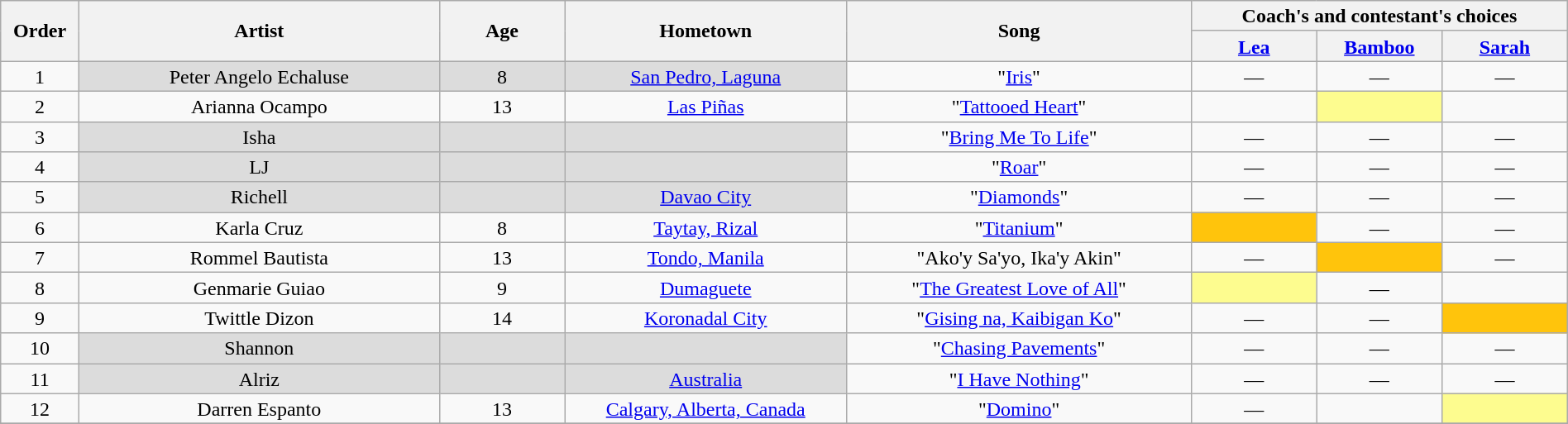<table class="wikitable" style="text-align:center; line-height:17px; font-size:100%; width:100%;">
<tr>
<th scope="col" rowspan="2" width="05%">Order</th>
<th scope="col" rowspan="2" width="23%">Artist</th>
<th scope="col" rowspan="2" width="08%">Age</th>
<th scope="col" rowspan="2" width="18%">Hometown</th>
<th scope="col" rowspan="2" width="22%">Song</th>
<th scope="col" colspan="3" width="24%">Coach's and contestant's choices</th>
</tr>
<tr>
<th width="08%"><a href='#'>Lea</a></th>
<th width="08%"><a href='#'>Bamboo</a></th>
<th width="08%"><a href='#'>Sarah</a></th>
</tr>
<tr>
<td scope="row">1</td>
<td style="background:#DCDCDC;">Peter Angelo Echaluse</td>
<td style="background:#DCDCDC;">8</td>
<td style="background:#DCDCDC;"><a href='#'>San Pedro, Laguna</a></td>
<td>"<a href='#'>Iris</a>"</td>
<td>—</td>
<td>—</td>
<td>—</td>
</tr>
<tr>
<td scope="row">2</td>
<td>Arianna Ocampo</td>
<td>13</td>
<td><a href='#'>Las Piñas</a></td>
<td>"<a href='#'>Tattooed Heart</a>"</td>
<td><strong></strong></td>
<td style="background:#fdfc8f;"><strong></strong></td>
<td><strong></strong></td>
</tr>
<tr>
<td scope="row">3</td>
<td style="background:#DCDCDC;">Isha</td>
<td style="background:#DCDCDC;"></td>
<td style="background:#DCDCDC;"></td>
<td>"<a href='#'>Bring Me To Life</a>"</td>
<td>—</td>
<td>—</td>
<td>—</td>
</tr>
<tr>
<td scope="row">4</td>
<td style="background:#DCDCDC;">LJ</td>
<td style="background:#DCDCDC;"></td>
<td style="background:#DCDCDC;"></td>
<td>"<a href='#'>Roar</a>"</td>
<td>—</td>
<td>—</td>
<td>—</td>
</tr>
<tr>
<td scope="row">5</td>
<td style="background:#DCDCDC;">Richell</td>
<td style="background:#DCDCDC;"></td>
<td style="background:#DCDCDC;"><a href='#'>Davao City</a></td>
<td>"<a href='#'>Diamonds</a>"</td>
<td>—</td>
<td>—</td>
<td>—</td>
</tr>
<tr>
<td scope="row">6</td>
<td>Karla Cruz</td>
<td>8</td>
<td><a href='#'>Taytay, Rizal</a></td>
<td>"<a href='#'>Titanium</a>"</td>
<td style="background:#FFC40C;"><strong></strong></td>
<td>—</td>
<td>—</td>
</tr>
<tr>
<td scope="row">7</td>
<td>Rommel Bautista</td>
<td>13</td>
<td><a href='#'>Tondo, Manila</a></td>
<td>"Ako'y Sa'yo, Ika'y Akin"</td>
<td>—</td>
<td style="background:#FFC40C;"><strong></strong></td>
<td>—</td>
</tr>
<tr>
<td scope="row">8</td>
<td>Genmarie Guiao</td>
<td>9</td>
<td><a href='#'>Dumaguete</a></td>
<td>"<a href='#'>The Greatest Love of All</a>"</td>
<td style="background:#fdfc8f;"><strong></strong></td>
<td>—</td>
<td><strong></strong></td>
</tr>
<tr>
<td scope="row">9</td>
<td>Twittle Dizon</td>
<td>14</td>
<td><a href='#'>Koronadal City</a></td>
<td>"<a href='#'>Gising na, Kaibigan Ko</a>"</td>
<td>—</td>
<td>—</td>
<td style="background:#FFC40C;"><strong></strong></td>
</tr>
<tr>
<td scope="row">10</td>
<td style="background:#DCDCDC;">Shannon</td>
<td style="background:#DCDCDC;"></td>
<td style="background:#DCDCDC;"></td>
<td>"<a href='#'>Chasing Pavements</a>"</td>
<td>—</td>
<td>—</td>
<td>—</td>
</tr>
<tr>
<td scope="row">11</td>
<td style="background:#DCDCDC;">Alriz</td>
<td style="background:#DCDCDC;"></td>
<td style="background:#DCDCDC;"><a href='#'>Australia</a></td>
<td>"<a href='#'>I Have Nothing</a>"</td>
<td>—</td>
<td>—</td>
<td>—</td>
</tr>
<tr>
<td scope="row">12</td>
<td>Darren Espanto</td>
<td>13</td>
<td><a href='#'>Calgary, Alberta, Canada</a></td>
<td>"<a href='#'>Domino</a>"</td>
<td>—</td>
<td><strong></strong></td>
<td style="background:#fdfc8f;"><strong></strong></td>
</tr>
<tr>
</tr>
</table>
